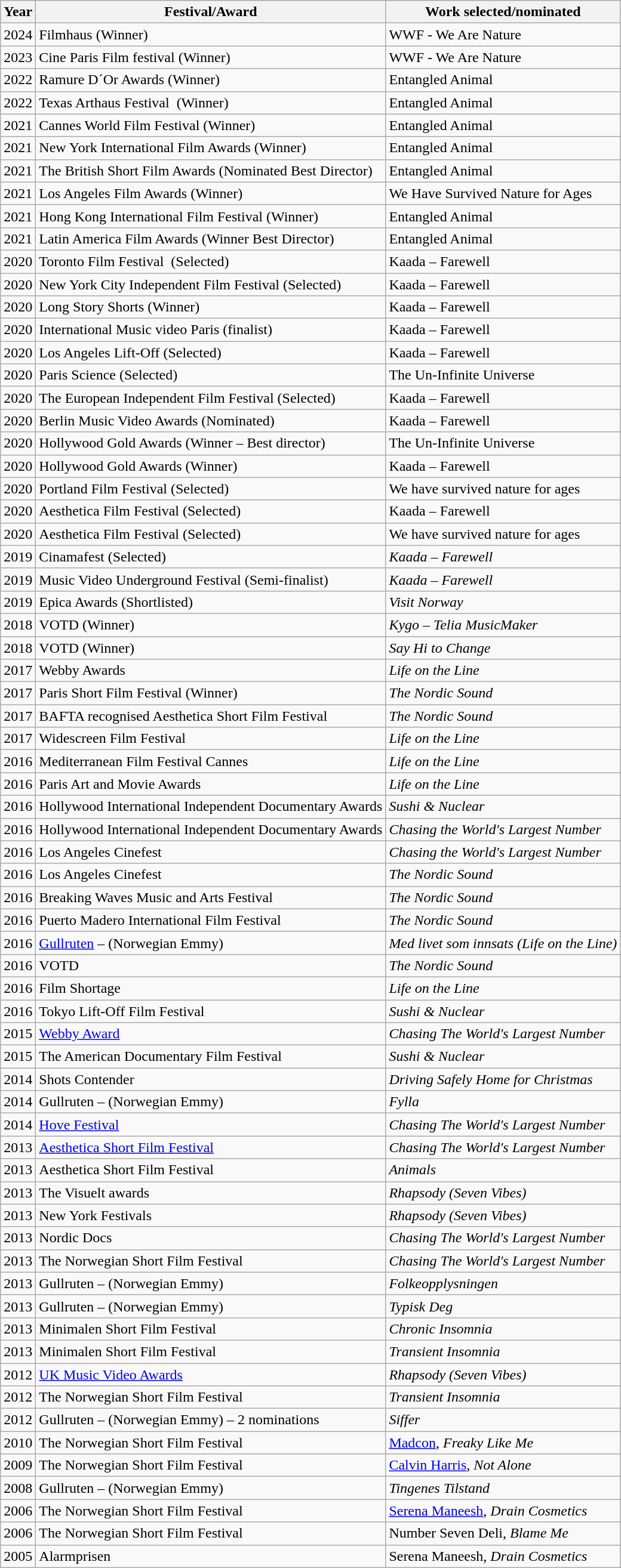<table class="wikitable">
<tr>
<th>Year</th>
<th>Festival/Award</th>
<th>Work selected/nominated</th>
</tr>
<tr>
<td>2024</td>
<td>Filmhaus (Winner)</td>
<td>WWF - We Are Nature</td>
</tr>
<tr>
<td>2023</td>
<td>Cine Paris Film festival (Winner)</td>
<td>WWF - We Are Nature</td>
</tr>
<tr>
<td>2022</td>
<td>Ramure D´Or Awards (Winner)</td>
<td>Entangled Animal</td>
</tr>
<tr>
<td>2022</td>
<td>Texas Arthaus Festival  (Winner)</td>
<td>Entangled Animal</td>
</tr>
<tr>
<td>2021</td>
<td>Cannes World Film Festival (Winner)</td>
<td>Entangled Animal</td>
</tr>
<tr>
<td>2021</td>
<td>New York International Film Awards (Winner)</td>
<td>Entangled Animal</td>
</tr>
<tr>
<td>2021</td>
<td>The British Short Film Awards (Nominated Best Director)</td>
<td>Entangled Animal</td>
</tr>
<tr>
<td>2021</td>
<td>Los Angeles Film Awards (Winner)</td>
<td>We Have Survived Nature for Ages</td>
</tr>
<tr>
<td>2021</td>
<td>Hong Kong International Film Festival (Winner)</td>
<td>Entangled Animal</td>
</tr>
<tr>
<td>2021</td>
<td>Latin America Film Awards (Winner Best Director)</td>
<td>Entangled Animal</td>
</tr>
<tr>
<td>2020</td>
<td>Toronto Film Festival  (Selected)</td>
<td>Kaada – Farewell</td>
</tr>
<tr>
<td>2020</td>
<td>New York City Independent Film Festival (Selected)</td>
<td>Kaada – Farewell</td>
</tr>
<tr>
<td>2020</td>
<td>Long Story Shorts (Winner)</td>
<td>Kaada – Farewell</td>
</tr>
<tr>
<td>2020</td>
<td>International Music video Paris (finalist)</td>
<td>Kaada – Farewell</td>
</tr>
<tr>
<td>2020</td>
<td>Los Angeles Lift-Off (Selected)</td>
<td>Kaada – Farewell</td>
</tr>
<tr>
<td>2020</td>
<td>Paris Science (Selected)</td>
<td>The Un-Infinite Universe</td>
</tr>
<tr>
<td>2020</td>
<td>The European Independent Film Festival (Selected)</td>
<td>Kaada – Farewell</td>
</tr>
<tr>
<td>2020</td>
<td>Berlin Music Video Awards (Nominated)</td>
<td>Kaada – Farewell</td>
</tr>
<tr>
<td>2020</td>
<td>Hollywood Gold Awards (Winner – Best director)</td>
<td>The Un-Infinite Universe</td>
</tr>
<tr>
<td>2020</td>
<td>Hollywood Gold Awards (Winner)</td>
<td>Kaada – Farewell</td>
</tr>
<tr>
<td>2020</td>
<td>Portland Film Festival (Selected)</td>
<td>We have survived nature for ages</td>
</tr>
<tr>
<td>2020</td>
<td>Aesthetica Film Festival (Selected)</td>
<td>Kaada – Farewell</td>
</tr>
<tr>
<td>2020</td>
<td>Aesthetica Film Festival (Selected)</td>
<td>We have survived nature for ages</td>
</tr>
<tr>
<td>2019</td>
<td>Cinamafest (Selected)</td>
<td><em>Kaada – Farewell</em></td>
</tr>
<tr>
<td>2019</td>
<td>Music Video Underground Festival (Semi-finalist)</td>
<td><em>Kaada – Farewell</em></td>
</tr>
<tr>
<td>2019</td>
<td>Epica Awards (Shortlisted)</td>
<td><em>Visit Norway</em></td>
</tr>
<tr>
<td>2018</td>
<td>VOTD (Winner)</td>
<td><em>Kygo – Telia MusicMaker</em></td>
</tr>
<tr>
<td>2018</td>
<td>VOTD (Winner)</td>
<td><em>Say Hi to Change</em></td>
</tr>
<tr>
<td>2017</td>
<td>Webby Awards</td>
<td><em>Life on the Line</em></td>
</tr>
<tr>
<td>2017</td>
<td>Paris Short Film Festival (Winner)</td>
<td><em>The Nordic Sound</em></td>
</tr>
<tr>
<td>2017</td>
<td>BAFTA recognised Aesthetica Short Film Festival</td>
<td><em>The Nordic Sound</em></td>
</tr>
<tr>
<td>2017</td>
<td>Widescreen Film Festival</td>
<td><em>Life on the Line</em></td>
</tr>
<tr>
<td>2016</td>
<td>Mediterranean Film Festival Cannes</td>
<td><em>Life on the Line</em></td>
</tr>
<tr>
<td>2016</td>
<td>Paris Art and Movie Awards</td>
<td><em>Life on the Line</em></td>
</tr>
<tr>
<td>2016</td>
<td>Hollywood International Independent Documentary Awards</td>
<td><em>Sushi & Nuclear</em></td>
</tr>
<tr>
<td>2016</td>
<td>Hollywood International Independent Documentary Awards</td>
<td><em>Chasing the World's Largest Number</em></td>
</tr>
<tr>
<td>2016</td>
<td>Los Angeles Cinefest</td>
<td><em>Chasing the World's Largest Number</em></td>
</tr>
<tr>
<td>2016</td>
<td>Los Angeles Cinefest</td>
<td><em>The Nordic Sound</em></td>
</tr>
<tr>
<td>2016</td>
<td>Breaking Waves Music and Arts Festival</td>
<td><em>The Nordic Sound</em></td>
</tr>
<tr>
<td>2016</td>
<td>Puerto Madero International Film Festival</td>
<td><em>The Nordic Sound</em></td>
</tr>
<tr>
<td>2016</td>
<td><a href='#'>Gullruten</a> – (Norwegian Emmy)</td>
<td><em>Med livet som innsats (Life on the Line)</em></td>
</tr>
<tr>
<td>2016</td>
<td>VOTD</td>
<td><em>The Nordic Sound</em></td>
</tr>
<tr>
<td>2016</td>
<td>Film Shortage</td>
<td><em>Life on the Line</em></td>
</tr>
<tr>
<td>2016</td>
<td>Tokyo Lift-Off Film Festival</td>
<td><em>Sushi & Nuclear</em></td>
</tr>
<tr>
<td>2015</td>
<td><a href='#'>Webby Award</a></td>
<td><em>Chasing The World's Largest Number</em></td>
</tr>
<tr>
<td>2015</td>
<td>The American Documentary Film Festival</td>
<td><em>Sushi & Nuclear</em></td>
</tr>
<tr>
<td>2014</td>
<td>Shots Contender</td>
<td><em>Driving Safely Home for Christmas</em></td>
</tr>
<tr>
<td>2014</td>
<td>Gullruten – (Norwegian Emmy)</td>
<td><em>Fylla</em></td>
</tr>
<tr>
<td>2014</td>
<td><a href='#'>Hove Festival</a></td>
<td><em>Chasing The World's Largest Number</em></td>
</tr>
<tr>
<td>2013</td>
<td><a href='#'>Aesthetica Short Film Festival</a></td>
<td><em>Chasing The World's Largest Number</em></td>
</tr>
<tr>
<td>2013</td>
<td>Aesthetica Short Film Festival</td>
<td><em>Animals</em></td>
</tr>
<tr>
<td>2013</td>
<td>The Visuelt awards</td>
<td><em>Rhapsody (Seven Vibes)</em></td>
</tr>
<tr>
<td>2013</td>
<td>New York Festivals</td>
<td><em>Rhapsody (Seven Vibes)</em></td>
</tr>
<tr>
<td>2013</td>
<td>Nordic Docs</td>
<td><em>Chasing The World's Largest Number</em></td>
</tr>
<tr>
<td>2013</td>
<td>The Norwegian Short Film Festival</td>
<td><em>Chasing The World's Largest Number</em></td>
</tr>
<tr>
<td>2013</td>
<td>Gullruten – (Norwegian Emmy)</td>
<td><em>Folkeopplysningen</em></td>
</tr>
<tr>
<td>2013</td>
<td>Gullruten – (Norwegian Emmy)</td>
<td><em>Typisk Deg</em></td>
</tr>
<tr>
<td>2013</td>
<td>Minimalen Short Film Festival</td>
<td><em>Chronic Insomnia</em></td>
</tr>
<tr>
<td>2013</td>
<td>Minimalen Short Film Festival</td>
<td><em>Transient Insomnia</em></td>
</tr>
<tr>
<td>2012</td>
<td><a href='#'>UK Music Video Awards</a></td>
<td><em>Rhapsody (Seven Vibes)</em></td>
</tr>
<tr>
<td>2012</td>
<td>The Norwegian Short Film Festival</td>
<td><em>Transient Insomnia</em></td>
</tr>
<tr>
<td>2012</td>
<td>Gullruten – (Norwegian Emmy) – 2 nominations</td>
<td><em>Siffer</em></td>
</tr>
<tr>
<td>2010</td>
<td>The Norwegian Short Film Festival</td>
<td><a href='#'>Madcon</a>, <em>Freaky Like Me</em></td>
</tr>
<tr>
<td>2009</td>
<td>The Norwegian Short Film Festival</td>
<td><a href='#'>Calvin Harris</a>, <em>Not Alone</em></td>
</tr>
<tr>
<td>2008</td>
<td>Gullruten – (Norwegian Emmy)</td>
<td><em>Tingenes Tilstand</em></td>
</tr>
<tr>
<td>2006</td>
<td>The Norwegian Short Film Festival</td>
<td><a href='#'>Serena Maneesh</a>, <em>Drain Cosmetics</em></td>
</tr>
<tr>
<td>2006</td>
<td>The Norwegian Short Film Festival</td>
<td>Number Seven Deli, <em>Blame Me</em></td>
</tr>
<tr>
<td>2005</td>
<td>Alarmprisen</td>
<td>Serena Maneesh, <em>Drain Cosmetics</em></td>
</tr>
</table>
